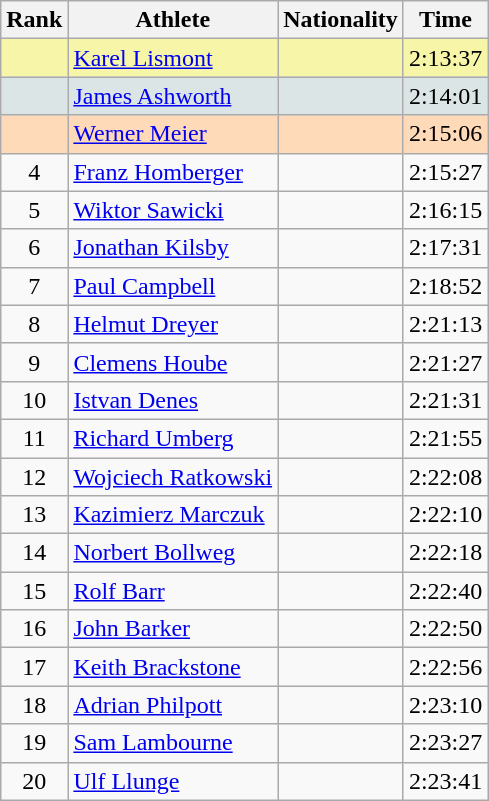<table class="wikitable sortable">
<tr>
<th>Rank</th>
<th>Athlete</th>
<th>Nationality</th>
<th>Time</th>
</tr>
<tr bgcolor=#F7F6A8>
<td align=center></td>
<td><a href='#'>Karel Lismont</a></td>
<td></td>
<td>2:13:37</td>
</tr>
<tr bgcolor=#DCE5E5>
<td align=center></td>
<td><a href='#'>James Ashworth</a></td>
<td></td>
<td>2:14:01</td>
</tr>
<tr bgcolor=#FFDAB9>
<td align=center></td>
<td><a href='#'>Werner Meier</a></td>
<td></td>
<td>2:15:06</td>
</tr>
<tr>
<td align=center>4</td>
<td><a href='#'>Franz Homberger</a></td>
<td></td>
<td>2:15:27</td>
</tr>
<tr>
<td align=center>5</td>
<td><a href='#'>Wiktor Sawicki</a></td>
<td></td>
<td>2:16:15</td>
</tr>
<tr>
<td align=center>6</td>
<td><a href='#'>Jonathan Kilsby</a></td>
<td></td>
<td>2:17:31</td>
</tr>
<tr>
<td align=center>7</td>
<td><a href='#'>Paul Campbell</a></td>
<td></td>
<td>2:18:52</td>
</tr>
<tr>
<td align=center>8</td>
<td><a href='#'>Helmut Dreyer</a></td>
<td></td>
<td>2:21:13</td>
</tr>
<tr>
<td align=center>9</td>
<td><a href='#'>Clemens Hoube</a></td>
<td></td>
<td>2:21:27</td>
</tr>
<tr>
<td align=center>10</td>
<td><a href='#'>Istvan Denes</a></td>
<td></td>
<td>2:21:31</td>
</tr>
<tr>
<td align=center>11</td>
<td><a href='#'>Richard Umberg</a></td>
<td></td>
<td>2:21:55</td>
</tr>
<tr>
<td align=center>12</td>
<td><a href='#'>Wojciech Ratkowski</a></td>
<td></td>
<td>2:22:08</td>
</tr>
<tr>
<td align=center>13</td>
<td><a href='#'>Kazimierz Marczuk</a></td>
<td></td>
<td>2:22:10</td>
</tr>
<tr>
<td align=center>14</td>
<td><a href='#'>Norbert Bollweg</a></td>
<td></td>
<td>2:22:18</td>
</tr>
<tr>
<td align=center>15</td>
<td><a href='#'>Rolf Barr</a></td>
<td></td>
<td>2:22:40</td>
</tr>
<tr>
<td align=center>16</td>
<td><a href='#'>John Barker</a></td>
<td></td>
<td>2:22:50</td>
</tr>
<tr>
<td align=center>17</td>
<td><a href='#'>Keith Brackstone</a></td>
<td></td>
<td>2:22:56</td>
</tr>
<tr>
<td align=center>18</td>
<td><a href='#'>Adrian Philpott</a></td>
<td></td>
<td>2:23:10</td>
</tr>
<tr>
<td align=center>19</td>
<td><a href='#'>Sam Lambourne</a></td>
<td></td>
<td>2:23:27</td>
</tr>
<tr>
<td align=center>20</td>
<td><a href='#'>Ulf Llunge</a></td>
<td></td>
<td>2:23:41</td>
</tr>
</table>
